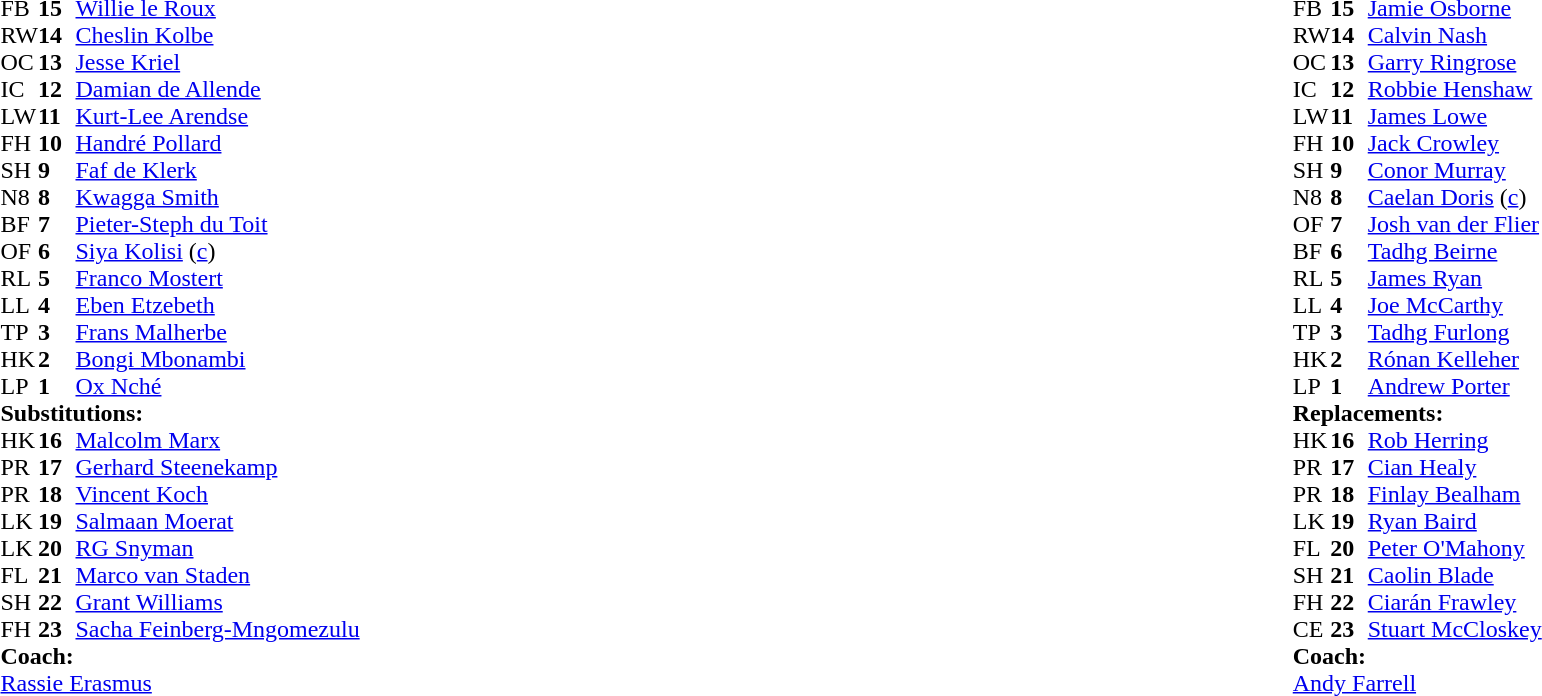<table style="width:100%">
<tr>
<td style="vertical-align:top;width:50%"><br><table cellspacing="0" cellpadding="0">
<tr>
<th width="25"></th>
<th width="25"></th>
</tr>
<tr>
<td>FB</td>
<td><strong>15</strong></td>
<td><a href='#'>Willie le Roux</a></td>
<td></td>
<td></td>
</tr>
<tr>
<td>RW</td>
<td><strong>14</strong></td>
<td><a href='#'>Cheslin Kolbe</a></td>
</tr>
<tr>
<td>OC</td>
<td><strong>13</strong></td>
<td><a href='#'>Jesse Kriel</a></td>
</tr>
<tr>
<td>IC</td>
<td><strong>12</strong></td>
<td><a href='#'>Damian de Allende</a></td>
</tr>
<tr>
<td>LW</td>
<td><strong>11</strong></td>
<td><a href='#'>Kurt-Lee Arendse</a></td>
</tr>
<tr>
<td>FH</td>
<td><strong>10</strong></td>
<td><a href='#'>Handré Pollard</a></td>
</tr>
<tr>
<td>SH</td>
<td><strong>9</strong></td>
<td><a href='#'>Faf de Klerk</a></td>
<td></td>
<td></td>
</tr>
<tr>
<td>N8</td>
<td><strong>8</strong></td>
<td><a href='#'>Kwagga Smith</a></td>
</tr>
<tr>
<td>BF</td>
<td><strong>7</strong></td>
<td><a href='#'>Pieter-Steph du Toit</a></td>
</tr>
<tr>
<td>OF</td>
<td><strong>6</strong></td>
<td><a href='#'>Siya Kolisi</a> (<a href='#'>c</a>)</td>
<td></td>
<td></td>
</tr>
<tr>
<td>RL</td>
<td><strong>5</strong></td>
<td><a href='#'>Franco Mostert</a></td>
<td></td>
<td></td>
<td></td>
</tr>
<tr>
<td>LL</td>
<td><strong>4</strong></td>
<td><a href='#'>Eben Etzebeth</a></td>
<td></td>
<td colspan=2></td>
<td></td>
<td></td>
</tr>
<tr>
<td>TP</td>
<td><strong>3</strong></td>
<td><a href='#'>Frans Malherbe</a></td>
<td></td>
<td></td>
</tr>
<tr>
<td>HK</td>
<td><strong>2</strong></td>
<td><a href='#'>Bongi Mbonambi</a></td>
<td></td>
<td></td>
</tr>
<tr>
<td>LP</td>
<td><strong>1</strong></td>
<td><a href='#'>Ox Nché</a></td>
<td></td>
<td></td>
</tr>
<tr>
<td colspan=3><strong>Substitutions:</strong></td>
</tr>
<tr>
<td>HK</td>
<td><strong>16</strong></td>
<td><a href='#'>Malcolm Marx</a></td>
<td></td>
<td></td>
</tr>
<tr>
<td>PR</td>
<td><strong>17</strong></td>
<td><a href='#'>Gerhard Steenekamp</a></td>
<td></td>
<td></td>
</tr>
<tr>
<td>PR</td>
<td><strong>18</strong></td>
<td><a href='#'>Vincent Koch</a></td>
<td></td>
<td></td>
</tr>
<tr>
<td>LK</td>
<td><strong>19</strong></td>
<td><a href='#'>Salmaan Moerat</a></td>
<td></td>
<td></td>
<td></td>
<td></td>
<td></td>
</tr>
<tr>
<td>LK</td>
<td><strong>20</strong></td>
<td><a href='#'>RG Snyman</a></td>
<td></td>
<td></td>
</tr>
<tr>
<td>FL</td>
<td><strong>21</strong></td>
<td><a href='#'>Marco van Staden</a></td>
<td></td>
<td></td>
</tr>
<tr>
<td>SH</td>
<td><strong>22</strong></td>
<td><a href='#'>Grant Williams</a></td>
<td></td>
<td></td>
</tr>
<tr>
<td>FH</td>
<td><strong>23</strong></td>
<td><a href='#'>Sacha Feinberg-Mngomezulu</a></td>
<td></td>
<td></td>
</tr>
<tr>
<td colspan=3><strong>Coach:</strong></td>
</tr>
<tr>
<td colspan="4"> <a href='#'>Rassie Erasmus</a></td>
</tr>
<tr>
</tr>
</table>
</td>
<td style="vertical-align:top; width:50%"><br><table style="font-size: 100%" cellspacing="0" cellpadding="0" align="center">
<tr>
<th width="25"></th>
<th width="25"></th>
</tr>
<tr>
<td>FB</td>
<td><strong>15</strong></td>
<td><a href='#'>Jamie Osborne</a></td>
</tr>
<tr>
<td>RW</td>
<td><strong>14</strong></td>
<td><a href='#'>Calvin Nash</a></td>
<td></td>
<td></td>
</tr>
<tr>
<td>OC</td>
<td><strong>13</strong></td>
<td><a href='#'>Garry Ringrose</a></td>
</tr>
<tr>
<td>IC</td>
<td><strong>12</strong></td>
<td><a href='#'>Robbie Henshaw</a></td>
</tr>
<tr>
<td>LW</td>
<td><strong>11</strong></td>
<td><a href='#'>James Lowe</a></td>
</tr>
<tr>
<td>FH</td>
<td><strong>10</strong></td>
<td><a href='#'>Jack Crowley</a></td>
<td></td>
<td></td>
</tr>
<tr>
<td>SH</td>
<td><strong>9</strong></td>
<td><a href='#'>Conor Murray</a></td>
<td></td>
<td></td>
</tr>
<tr>
<td>N8</td>
<td><strong>8</strong></td>
<td><a href='#'>Caelan Doris</a> (<a href='#'>c</a>)</td>
<td></td>
</tr>
<tr>
<td>OF</td>
<td><strong>7</strong></td>
<td><a href='#'>Josh van der Flier</a></td>
<td></td>
<td></td>
</tr>
<tr>
<td>BF</td>
<td><strong>6</strong></td>
<td><a href='#'>Tadhg Beirne</a></td>
</tr>
<tr>
<td>RL</td>
<td><strong>5</strong></td>
<td><a href='#'>James Ryan</a></td>
<td></td>
<td></td>
</tr>
<tr>
<td>LL</td>
<td><strong>4</strong></td>
<td><a href='#'>Joe McCarthy</a></td>
</tr>
<tr>
<td>TP</td>
<td><strong>3</strong></td>
<td><a href='#'>Tadhg Furlong</a></td>
<td></td>
<td></td>
</tr>
<tr>
<td>HK</td>
<td><strong>2</strong></td>
<td><a href='#'>Rónan Kelleher</a></td>
<td></td>
<td></td>
</tr>
<tr>
<td>LP</td>
<td><strong>1</strong></td>
<td><a href='#'>Andrew Porter</a></td>
<td></td>
<td></td>
</tr>
<tr>
<td colspan="3"><strong>Replacements:</strong></td>
</tr>
<tr>
<td>HK</td>
<td><strong>16</strong></td>
<td><a href='#'>Rob Herring</a></td>
<td></td>
<td></td>
</tr>
<tr>
<td>PR</td>
<td><strong>17</strong></td>
<td><a href='#'>Cian Healy</a></td>
<td></td>
<td></td>
</tr>
<tr>
<td>PR</td>
<td><strong>18</strong></td>
<td><a href='#'>Finlay Bealham</a></td>
<td></td>
<td></td>
</tr>
<tr>
<td>LK</td>
<td><strong>19</strong></td>
<td><a href='#'>Ryan Baird</a></td>
<td></td>
<td></td>
</tr>
<tr>
<td>FL</td>
<td><strong>20</strong></td>
<td><a href='#'>Peter O'Mahony</a></td>
<td></td>
<td></td>
</tr>
<tr>
<td>SH</td>
<td><strong>21</strong></td>
<td><a href='#'>Caolin Blade</a></td>
<td></td>
<td></td>
</tr>
<tr>
<td>FH</td>
<td><strong>22</strong></td>
<td><a href='#'>Ciarán Frawley</a></td>
<td></td>
<td></td>
</tr>
<tr>
<td>CE</td>
<td><strong>23</strong></td>
<td><a href='#'>Stuart McCloskey</a></td>
<td></td>
<td></td>
</tr>
<tr>
<td colspan=3><strong>Coach:</strong></td>
</tr>
<tr>
<td colspan="4"> <a href='#'>Andy Farrell</a></td>
</tr>
</table>
</td>
</tr>
</table>
